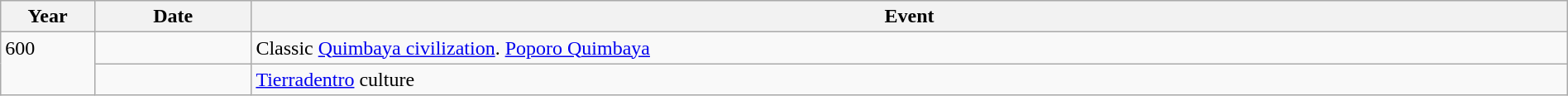<table class="wikitable" style="width:100%;">
<tr>
<th style="width:6%">Year</th>
<th style="width:10%">Date</th>
<th>Event</th>
</tr>
<tr>
<td rowspan="2" style="vertical-align:top;">600</td>
<td></td>
<td>Classic <a href='#'>Quimbaya civilization</a>. <a href='#'>Poporo Quimbaya</a></td>
</tr>
<tr>
<td></td>
<td><a href='#'>Tierradentro</a> culture</td>
</tr>
</table>
